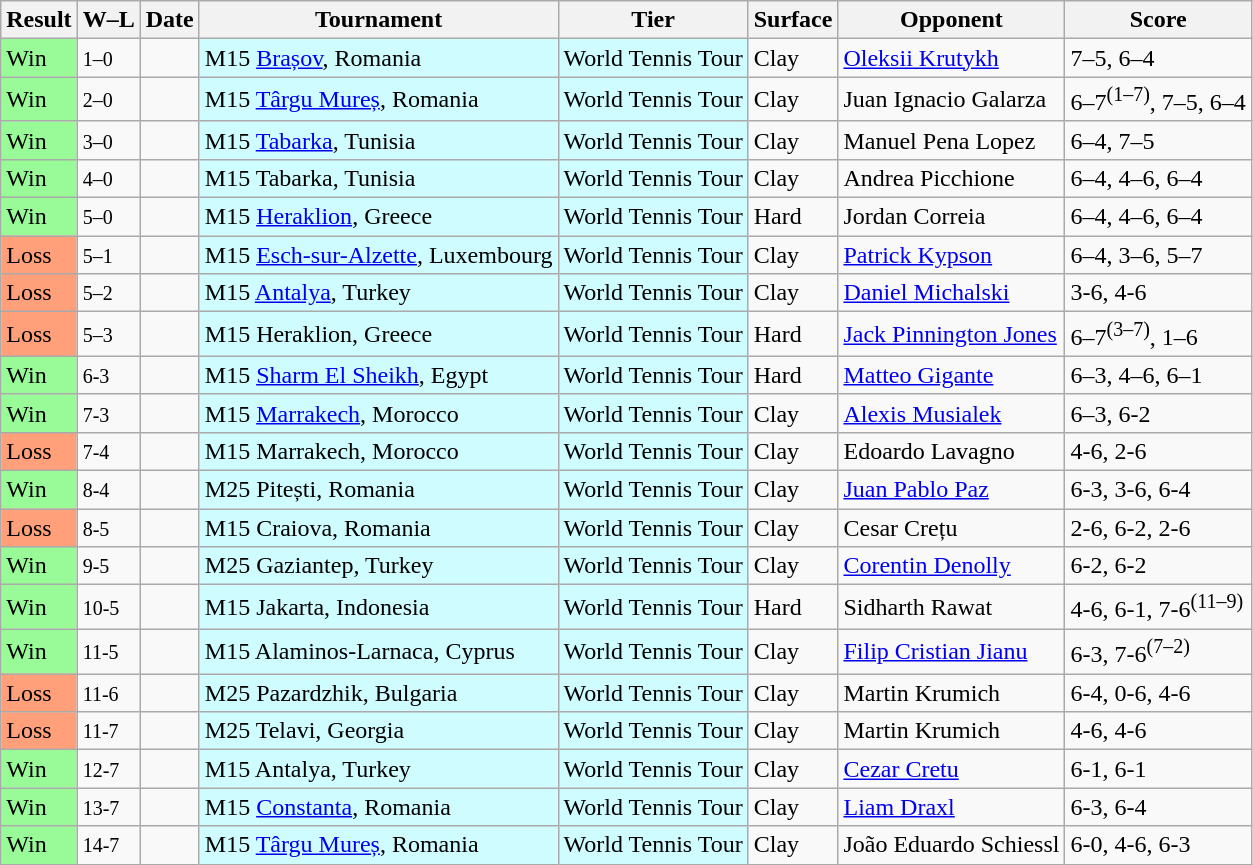<table class="sortable wikitable">
<tr>
<th>Result</th>
<th class="unsortable">W–L</th>
<th>Date</th>
<th>Tournament</th>
<th>Tier</th>
<th>Surface</th>
<th>Opponent</th>
<th class="unsortable">Score</th>
</tr>
<tr>
<td style="background:#98fb98;">Win</td>
<td><small>1–0</small></td>
<td></td>
<td style="background:#cffcff;">M15 <a href='#'>Brașov</a>, Romania</td>
<td style="background:#cffcff;">World Tennis Tour</td>
<td>Clay</td>
<td> <a href='#'>Oleksii Krutykh</a></td>
<td>7–5, 6–4</td>
</tr>
<tr>
<td style="background:#98fb98;">Win</td>
<td><small>2–0</small></td>
<td></td>
<td style="background:#cffcff;">M15 <a href='#'>Târgu Mureș</a>, Romania</td>
<td style="background:#cffcff;">World Tennis Tour</td>
<td>Clay</td>
<td> Juan Ignacio Galarza</td>
<td>6–7<sup>(1–7)</sup>, 7–5, 6–4</td>
</tr>
<tr>
<td style="background:#98fb98;">Win</td>
<td><small>3–0</small></td>
<td></td>
<td style="background:#cffcff;">M15 <a href='#'>Tabarka</a>, Tunisia</td>
<td style="background:#cffcff;">World Tennis Tour</td>
<td>Clay</td>
<td> Manuel Pena Lopez</td>
<td>6–4, 7–5</td>
</tr>
<tr>
<td style="background:#98fb98;">Win</td>
<td><small>4–0</small></td>
<td></td>
<td style="background:#cffcff;">M15 Tabarka, Tunisia</td>
<td style="background:#cffcff;">World Tennis Tour</td>
<td>Clay</td>
<td> Andrea Picchione</td>
<td>6–4, 4–6, 6–4</td>
</tr>
<tr>
<td style="background:#98fb98;">Win</td>
<td><small>5–0</small></td>
<td></td>
<td style="background:#cffcff;">M15 <a href='#'>Heraklion</a>, Greece</td>
<td style="background:#cffcff;">World Tennis Tour</td>
<td>Hard</td>
<td> Jordan Correia</td>
<td>6–4, 4–6, 6–4</td>
</tr>
<tr>
<td style="background:#ffa07a;">Loss</td>
<td><small>5–1</small></td>
<td></td>
<td style="background:#cffcff;">M15 <a href='#'>Esch-sur-Alzette</a>, Luxembourg</td>
<td style="background:#cffcff;">World Tennis Tour</td>
<td>Clay</td>
<td> <a href='#'>Patrick Kypson</a></td>
<td>6–4, 3–6, 5–7</td>
</tr>
<tr>
<td style="background:#ffa07a;">Loss</td>
<td><small>5–2</small></td>
<td></td>
<td style="background:#cffcff;">M15 <a href='#'>Antalya</a>, Turkey</td>
<td style="background:#cffcff;">World Tennis Tour</td>
<td>Clay</td>
<td> <a href='#'>Daniel Michalski</a></td>
<td>3-6, 4-6</td>
</tr>
<tr>
<td style="background:#ffa07a;">Loss</td>
<td><small>5–3</small></td>
<td></td>
<td style="background:#cffcff;">M15 Heraklion, Greece</td>
<td style="background:#cffcff;">World Tennis Tour</td>
<td>Hard</td>
<td> <a href='#'>Jack Pinnington Jones</a></td>
<td>6–7<sup>(3–7)</sup>, 1–6</td>
</tr>
<tr>
<td style="background:#98fb98;">Win</td>
<td><small>6-3</small></td>
<td></td>
<td style="background:#cffcff;">M15 <a href='#'>Sharm El Sheikh</a>, Egypt</td>
<td style="background:#cffcff;">World Tennis Tour</td>
<td>Hard</td>
<td> <a href='#'>Matteo Gigante</a></td>
<td>6–3, 4–6, 6–1</td>
</tr>
<tr>
<td style="background:#98fb98;">Win</td>
<td><small>7-3</small></td>
<td></td>
<td style="background:#cffcff;">M15 <a href='#'>Marrakech</a>, Morocco</td>
<td style="background:#cffcff;">World Tennis Tour</td>
<td>Clay</td>
<td> <a href='#'>Alexis Musialek</a></td>
<td>6–3, 6-2</td>
</tr>
<tr>
<td style="background:#ffa07a;">Loss</td>
<td><small>7-4</small></td>
<td></td>
<td style="background:#cffcff;">M15 Marrakech, Morocco</td>
<td style="background:#cffcff;">World Tennis Tour</td>
<td>Clay</td>
<td> Edoardo Lavagno</td>
<td>4-6, 2-6</td>
</tr>
<tr>
<td style="background:#98fb98;">Win</td>
<td><small>8-4</small></td>
<td></td>
<td style="background:#cffcff;">M25 Pitești, Romania</td>
<td style="background:#cffcff;">World Tennis Tour</td>
<td>Clay</td>
<td> <a href='#'>Juan Pablo Paz</a></td>
<td>6-3, 3-6, 6-4</td>
</tr>
<tr>
<td style="background:#ffa07a;">Loss</td>
<td><small>8-5</small></td>
<td></td>
<td style="background:#cffcff;">M15 Craiova, Romania</td>
<td style="background:#cffcff;">World Tennis Tour</td>
<td>Clay</td>
<td> Cesar Crețu</td>
<td>2-6, 6-2, 2-6</td>
</tr>
<tr>
<td style="background:#98fb98;">Win</td>
<td><small>9-5</small></td>
<td></td>
<td style="background:#cffcff;">M25 Gaziantep, Turkey</td>
<td style="background:#cffcff;">World Tennis Tour</td>
<td>Clay</td>
<td> <a href='#'>Corentin Denolly</a></td>
<td>6-2, 6-2</td>
</tr>
<tr>
<td style="background:#98fb98;">Win</td>
<td><small>10-5</small></td>
<td></td>
<td style="background:#cffcff;">M15 Jakarta, Indonesia</td>
<td style="background:#cffcff;">World Tennis Tour</td>
<td>Hard</td>
<td> Sidharth Rawat</td>
<td>4-6, 6-1, 7-6<sup>(11–9)</sup></td>
</tr>
<tr>
<td style="background:#98fb98;">Win</td>
<td><small>11-5</small></td>
<td></td>
<td style="background:#cffcff;">M15 Alaminos-Larnaca, Cyprus</td>
<td style="background:#cffcff;">World Tennis Tour</td>
<td>Clay</td>
<td> <a href='#'>Filip Cristian Jianu</a></td>
<td>6-3, 7-6<sup>(7–2)</sup></td>
</tr>
<tr>
<td style="background:#ffa07a;">Loss</td>
<td><small>11-6</small></td>
<td></td>
<td style="background:#cffcff;">M25 Pazardzhik, Bulgaria</td>
<td style="background:#cffcff;">World Tennis Tour</td>
<td>Clay</td>
<td> Martin Krumich</td>
<td>6-4, 0-6, 4-6</td>
</tr>
<tr>
<td style="background:#ffa07a;">Loss</td>
<td><small>11-7</small></td>
<td></td>
<td style="background:#cffcff;">M25 Telavi, Georgia</td>
<td style="background:#cffcff;">World Tennis Tour</td>
<td>Clay</td>
<td> Martin Krumich</td>
<td>4-6, 4-6</td>
</tr>
<tr>
<td style="background:#98fb98;">Win</td>
<td><small>12-7</small></td>
<td></td>
<td style="background:#cffcff;">M15 Antalya, Turkey</td>
<td style="background:#cffcff;">World Tennis Tour</td>
<td>Clay</td>
<td> <a href='#'>Cezar Cretu</a></td>
<td>6-1, 6-1</td>
</tr>
<tr>
<td style="background:#98fb98;">Win</td>
<td><small>13-7</small></td>
<td></td>
<td style="background:#cffcff;">M15 <a href='#'>Constanta</a>, Romania</td>
<td style="background:#cffcff;">World Tennis Tour</td>
<td>Clay</td>
<td> <a href='#'>Liam Draxl</a></td>
<td>6-3, 6-4</td>
</tr>
<tr>
<td style="background:#98fb98;">Win</td>
<td><small>14-7</small></td>
<td></td>
<td style="background:#cffcff;">M15 <a href='#'>Târgu Mureș</a>, Romania</td>
<td style="background:#cffcff;">World Tennis Tour</td>
<td>Clay</td>
<td> João Eduardo Schiessl</td>
<td>6-0, 4-6, 6-3</td>
</tr>
</table>
